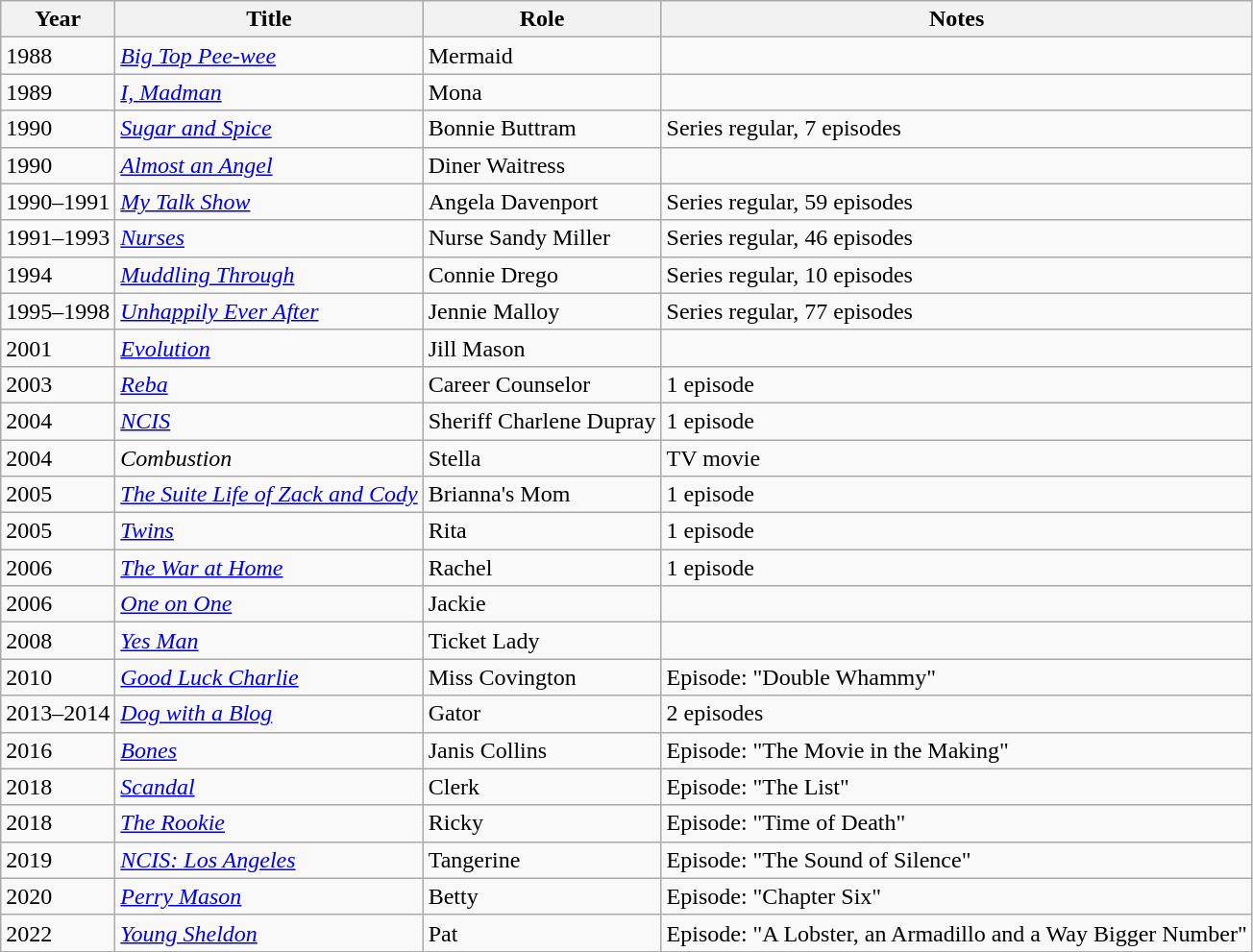<table class="wikitable sortable">
<tr>
<th>Year</th>
<th>Title</th>
<th>Role</th>
<th class="unsortable">Notes</th>
</tr>
<tr>
<td>1988</td>
<td><em><a href='#'>Big Top Pee-wee</a></em></td>
<td>Mermaid</td>
<td></td>
</tr>
<tr>
<td>1989</td>
<td><em><a href='#'>I, Madman</a></em></td>
<td>Mona</td>
<td></td>
</tr>
<tr>
<td>1990</td>
<td><em><a href='#'>Sugar and Spice</a></em></td>
<td>Bonnie Buttram</td>
<td>Series regular, 7 episodes</td>
</tr>
<tr>
<td>1990</td>
<td><em><a href='#'>Almost an Angel</a></em></td>
<td>Diner Waitress</td>
<td></td>
</tr>
<tr>
<td>1990–1991</td>
<td><em><a href='#'>My Talk Show</a></em></td>
<td>Angela Davenport</td>
<td>Series regular, 59 episodes</td>
</tr>
<tr>
<td>1991–1993</td>
<td><em><a href='#'>Nurses</a></em></td>
<td>Nurse Sandy Miller</td>
<td>Series regular, 46 episodes</td>
</tr>
<tr>
<td>1994</td>
<td><em><a href='#'>Muddling Through</a></em></td>
<td>Connie Drego</td>
<td>Series regular, 10 episodes</td>
</tr>
<tr>
<td>1995–1998</td>
<td><em><a href='#'>Unhappily Ever After</a></em></td>
<td>Jennie Malloy</td>
<td>Series regular, 77 episodes</td>
</tr>
<tr>
<td>2001</td>
<td><em><a href='#'>Evolution</a></em></td>
<td>Jill Mason</td>
<td></td>
</tr>
<tr>
<td>2003</td>
<td><em><a href='#'>Reba</a></em></td>
<td>Career Counselor</td>
<td>1 episode</td>
</tr>
<tr>
<td>2004</td>
<td><em><a href='#'>NCIS</a></em></td>
<td>Sheriff Charlene Dupray</td>
<td>1 episode</td>
</tr>
<tr>
<td>2004</td>
<td><em>Combustion</em></td>
<td>Stella</td>
<td>TV movie</td>
</tr>
<tr>
<td>2005</td>
<td><em><a href='#'>The Suite Life of Zack and Cody</a></em></td>
<td>Brianna's Mom</td>
<td>1 episode</td>
</tr>
<tr>
<td>2005</td>
<td><em><a href='#'>Twins</a></em></td>
<td>Rita</td>
<td>1 episode</td>
</tr>
<tr>
<td>2006</td>
<td><em><a href='#'>The War at Home</a></em></td>
<td>Rachel</td>
<td>1 episode</td>
</tr>
<tr>
<td>2006</td>
<td><em><a href='#'>One on One</a></em></td>
<td>Jackie</td>
<td></td>
</tr>
<tr>
<td>2008</td>
<td><em><a href='#'>Yes Man</a></em></td>
<td>Ticket Lady</td>
<td></td>
</tr>
<tr>
<td>2010</td>
<td><em><a href='#'>Good Luck Charlie</a></em></td>
<td>Miss Covington</td>
<td>Episode: "Double Whammy"</td>
</tr>
<tr>
<td>2013–2014</td>
<td><em><a href='#'>Dog with a Blog</a></em></td>
<td>Gator</td>
<td>2 episodes</td>
</tr>
<tr>
<td>2016</td>
<td><em><a href='#'>Bones</a></em></td>
<td>Janis Collins</td>
<td>Episode: "The Movie in the Making"</td>
</tr>
<tr>
<td>2018</td>
<td><em><a href='#'>Scandal</a></em></td>
<td>Clerk</td>
<td>Episode: "The List"</td>
</tr>
<tr>
<td>2018</td>
<td><em><a href='#'>The Rookie</a></em></td>
<td>Ricky</td>
<td>Episode: "Time of Death"</td>
</tr>
<tr>
<td>2019</td>
<td><em><a href='#'>NCIS: Los Angeles</a></em></td>
<td>Tangerine</td>
<td>Episode: "The Sound of Silence"</td>
</tr>
<tr>
<td>2020</td>
<td><em><a href='#'>Perry Mason</a></em></td>
<td>Betty</td>
<td>Episode: "Chapter Six"</td>
</tr>
<tr>
<td>2022</td>
<td><em><a href='#'>Young Sheldon</a></em></td>
<td>Pat</td>
<td>Episode: "A Lobster, an Armadillo and a Way Bigger Number"</td>
</tr>
</table>
